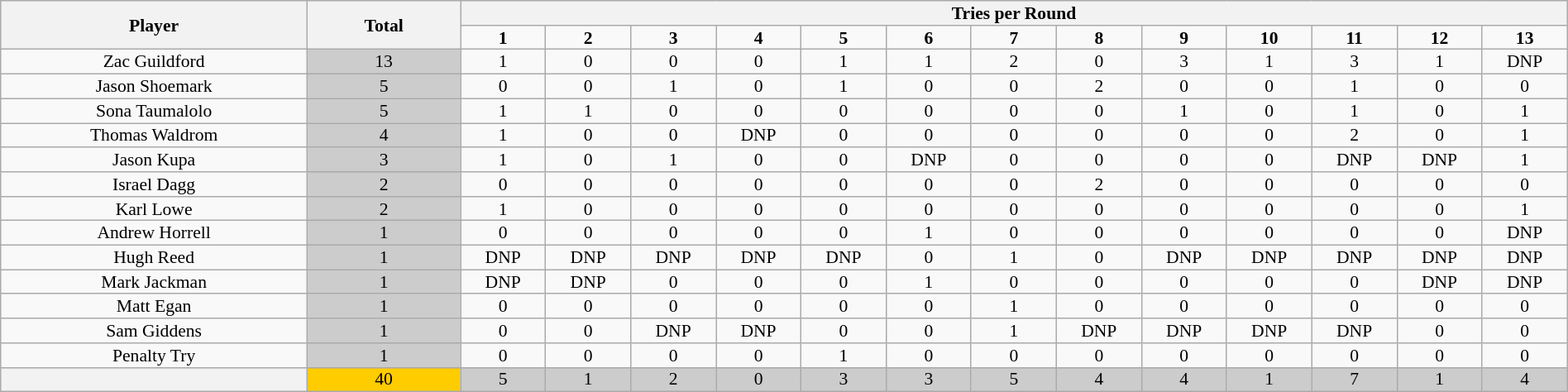<table class="wikitable" style="text-align:center; line-height: 90%; font-size:90%;" width=100%>
<tr>
<th rowspan=2 width=18%>Player</th>
<th rowspan=2 width=9%>Total</th>
<th colspan=13>Tries per Round</th>
</tr>
<tr>
<td width=5%><strong>1</strong></td>
<td width=5%><strong>2</strong></td>
<td width=5%><strong>3</strong></td>
<td width=5%><strong>4</strong></td>
<td width=5%><strong>5</strong></td>
<td width=5%><strong>6</strong></td>
<td width=5%><strong>7</strong></td>
<td width=5%><strong>8</strong></td>
<td width=5%><strong>9</strong></td>
<td width=5%><strong>10</strong></td>
<td width=5%><strong>11</strong></td>
<td width=5%><strong>12</strong></td>
<td width=5%><strong>13</strong></td>
</tr>
<tr>
<td>Zac Guildford</td>
<td bgcolor=#cccccc>13</td>
<td>1</td>
<td>0</td>
<td>0</td>
<td>0</td>
<td>1</td>
<td>1</td>
<td>2</td>
<td>0</td>
<td>3</td>
<td>1</td>
<td>3</td>
<td>1</td>
<td>DNP</td>
</tr>
<tr>
<td>Jason Shoemark</td>
<td bgcolor=#cccccc>5</td>
<td>0</td>
<td>0</td>
<td>1</td>
<td>0</td>
<td>1</td>
<td>0</td>
<td>0</td>
<td>2</td>
<td>0</td>
<td>0</td>
<td>1</td>
<td>0</td>
<td>0</td>
</tr>
<tr>
<td>Sona Taumalolo</td>
<td bgcolor=#cccccc>5</td>
<td>1</td>
<td>1</td>
<td>0</td>
<td>0</td>
<td>0</td>
<td>0</td>
<td>0</td>
<td>0</td>
<td>1</td>
<td>0</td>
<td>1</td>
<td>0</td>
<td>1</td>
</tr>
<tr>
<td>Thomas Waldrom</td>
<td bgcolor=#cccccc>4</td>
<td>1</td>
<td>0</td>
<td>0</td>
<td>DNP</td>
<td>0</td>
<td>0</td>
<td>0</td>
<td>0</td>
<td>0</td>
<td>0</td>
<td>2</td>
<td>0</td>
<td>1</td>
</tr>
<tr>
<td>Jason Kupa</td>
<td bgcolor=#cccccc>3</td>
<td>1</td>
<td>0</td>
<td>1</td>
<td>0</td>
<td>0</td>
<td>DNP</td>
<td>0</td>
<td>0</td>
<td>0</td>
<td>0</td>
<td>DNP</td>
<td>DNP</td>
<td>1</td>
</tr>
<tr>
<td>Israel Dagg</td>
<td bgcolor=#cccccc>2</td>
<td>0</td>
<td>0</td>
<td>0</td>
<td>0</td>
<td>0</td>
<td>0</td>
<td>0</td>
<td>2</td>
<td>0</td>
<td>0</td>
<td>0</td>
<td>0</td>
<td>0</td>
</tr>
<tr>
<td>Karl Lowe</td>
<td bgcolor=#cccccc>2</td>
<td>1</td>
<td>0</td>
<td>0</td>
<td>0</td>
<td>0</td>
<td>0</td>
<td>0</td>
<td>0</td>
<td>0</td>
<td>0</td>
<td>0</td>
<td>0</td>
<td>1</td>
</tr>
<tr>
<td>Andrew Horrell</td>
<td bgcolor=#cccccc>1</td>
<td>0</td>
<td>0</td>
<td>0</td>
<td>0</td>
<td>0</td>
<td>1</td>
<td>0</td>
<td>0</td>
<td>0</td>
<td>0</td>
<td>0</td>
<td>0</td>
<td>DNP</td>
</tr>
<tr>
<td>Hugh Reed</td>
<td bgcolor=#cccccc>1</td>
<td>DNP</td>
<td>DNP</td>
<td>DNP</td>
<td>DNP</td>
<td>DNP</td>
<td>0</td>
<td>1</td>
<td>0</td>
<td>DNP</td>
<td>DNP</td>
<td>DNP</td>
<td>DNP</td>
<td>DNP</td>
</tr>
<tr>
<td>Mark Jackman</td>
<td bgcolor=#cccccc>1</td>
<td>DNP</td>
<td>DNP</td>
<td>0</td>
<td>0</td>
<td>0</td>
<td>1</td>
<td>0</td>
<td>0</td>
<td>0</td>
<td>0</td>
<td>0</td>
<td>DNP</td>
<td>DNP</td>
</tr>
<tr>
<td>Matt Egan</td>
<td bgcolor=#cccccc>1</td>
<td>0</td>
<td>0</td>
<td>0</td>
<td>0</td>
<td>0</td>
<td>0</td>
<td>1</td>
<td>0</td>
<td>0</td>
<td>0</td>
<td>0</td>
<td>0</td>
<td>0</td>
</tr>
<tr>
<td>Sam Giddens</td>
<td bgcolor=#cccccc>1</td>
<td>0</td>
<td>0</td>
<td>DNP</td>
<td>DNP</td>
<td>0</td>
<td>0</td>
<td>1</td>
<td>DNP</td>
<td>DNP</td>
<td>DNP</td>
<td>DNP</td>
<td>0</td>
<td>0</td>
</tr>
<tr>
<td>Penalty Try</td>
<td bgcolor=#cccccc>1</td>
<td>0</td>
<td>0</td>
<td>0</td>
<td>0</td>
<td>1</td>
<td>0</td>
<td>0</td>
<td>0</td>
<td>0</td>
<td>0</td>
<td>0</td>
<td>0</td>
<td>0</td>
</tr>
<tr>
<th></th>
<td bgcolor=#ffcc00>40</td>
<td bgcolor=#cccccc>5</td>
<td bgcolor=#cccccc>1</td>
<td bgcolor=#cccccc>2</td>
<td bgcolor=#cccccc>0</td>
<td bgcolor=#cccccc>3</td>
<td bgcolor=#cccccc>3</td>
<td bgcolor=#cccccc>5</td>
<td bgcolor=#cccccc>4</td>
<td bgcolor=#cccccc>4</td>
<td bgcolor=#cccccc>1</td>
<td bgcolor=#cccccc>7</td>
<td bgcolor=#cccccc>1</td>
<td bgcolor=#cccccc>4</td>
</tr>
</table>
